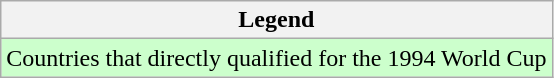<table class="wikitable">
<tr>
<th>Legend</th>
</tr>
<tr bgcolor="#ccffcc">
<td>Countries that directly qualified for the 1994 World Cup</td>
</tr>
</table>
